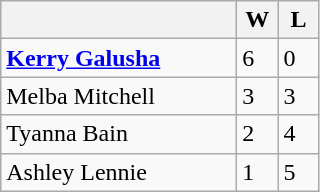<table class=wikitable>
<tr>
<th width=150></th>
<th width=20>W</th>
<th width=20>L</th>
</tr>
<tr>
<td><strong><a href='#'>Kerry Galusha</a></strong></td>
<td>6</td>
<td>0</td>
</tr>
<tr>
<td>Melba Mitchell</td>
<td>3</td>
<td>3</td>
</tr>
<tr>
<td>Tyanna Bain</td>
<td>2</td>
<td>4</td>
</tr>
<tr>
<td>Ashley Lennie</td>
<td>1</td>
<td>5</td>
</tr>
</table>
